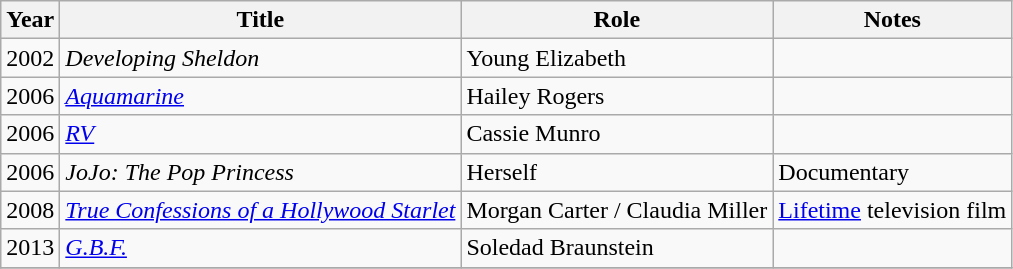<table class="wikitable sortable">
<tr>
<th>Year</th>
<th>Title</th>
<th>Role</th>
<th class="unsortable">Notes</th>
</tr>
<tr>
<td>2002</td>
<td><em>Developing Sheldon</em></td>
<td>Young Elizabeth</td>
<td></td>
</tr>
<tr>
<td>2006</td>
<td><em><a href='#'>Aquamarine</a></em></td>
<td>Hailey Rogers</td>
<td></td>
</tr>
<tr>
<td>2006</td>
<td><em><a href='#'>RV</a></em></td>
<td>Cassie Munro</td>
<td></td>
</tr>
<tr>
<td>2006</td>
<td><em>JoJo: The Pop Princess</em></td>
<td>Herself</td>
<td>Documentary</td>
</tr>
<tr>
<td>2008</td>
<td><em><a href='#'>True Confessions of a Hollywood Starlet</a></em></td>
<td>Morgan Carter / Claudia Miller</td>
<td><a href='#'>Lifetime</a> television film</td>
</tr>
<tr>
<td>2013</td>
<td><em><a href='#'>G.B.F.</a></em></td>
<td>Soledad Braunstein</td>
<td></td>
</tr>
<tr>
</tr>
</table>
